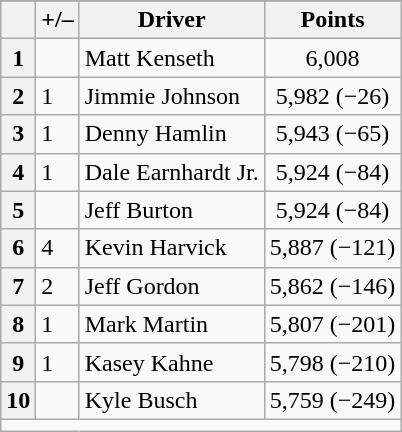<table class="wikitable">
<tr>
</tr>
<tr>
<th scope="col"></th>
<th scope="col">+/–</th>
<th scope="col">Driver</th>
<th scope="col">Points</th>
</tr>
<tr>
<th scope="row">1</th>
<td align="left"></td>
<td>Matt Kenseth</td>
<td style="text-align:center;">6,008</td>
</tr>
<tr>
<th scope="row">2</th>
<td align="left"> 1</td>
<td>Jimmie Johnson</td>
<td style="text-align:center;">5,982 (−26)</td>
</tr>
<tr>
<th scope="row">3</th>
<td align="left"> 1</td>
<td>Denny Hamlin</td>
<td style="text-align:center;">5,943 (−65)</td>
</tr>
<tr>
<th scope="row">4</th>
<td align="left"> 1</td>
<td>Dale Earnhardt Jr.</td>
<td style="text-align:center;">5,924 (−84)</td>
</tr>
<tr>
<th scope="row">5</th>
<td align="left"></td>
<td>Jeff Burton</td>
<td style="text-align:center;">5,924 (−84)</td>
</tr>
<tr>
<th scope="row">6</th>
<td align="left"> 4</td>
<td>Kevin Harvick</td>
<td style="text-align:center;">5,887 (−121)</td>
</tr>
<tr>
<th scope="row">7</th>
<td align="left"> 2</td>
<td>Jeff Gordon</td>
<td style="text-align:center;">5,862 (−146)</td>
</tr>
<tr>
<th scope="row">8</th>
<td align="left"> 1</td>
<td>Mark Martin</td>
<td style="text-align:center;">5,807 (−201)</td>
</tr>
<tr>
<th scope="row">9</th>
<td align="left"> 1</td>
<td>Kasey Kahne</td>
<td style="text-align:center;">5,798 (−210)</td>
</tr>
<tr>
<th scope="row">10</th>
<td align="left"></td>
<td>Kyle Busch</td>
<td style="text-align:center;">5,759 (−249)</td>
</tr>
<tr class="sortbottom">
<td colspan="9"></td>
</tr>
</table>
